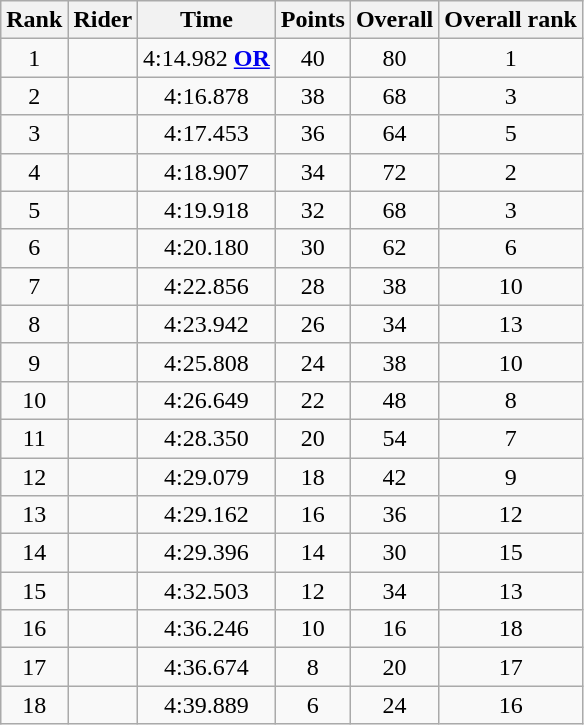<table class="wikitable sortable" style="text-align:center">
<tr>
<th>Rank</th>
<th>Rider</th>
<th>Time</th>
<th>Points</th>
<th>Overall</th>
<th>Overall rank</th>
</tr>
<tr>
<td>1</td>
<td align=left></td>
<td>4:14.982 <strong><a href='#'>OR</a></strong></td>
<td>40</td>
<td>80</td>
<td>1</td>
</tr>
<tr>
<td>2</td>
<td align=left></td>
<td>4:16.878</td>
<td>38</td>
<td>68</td>
<td>3</td>
</tr>
<tr>
<td>3</td>
<td align=left></td>
<td>4:17.453</td>
<td>36</td>
<td>64</td>
<td>5</td>
</tr>
<tr>
<td>4</td>
<td align=left></td>
<td>4:18.907</td>
<td>34</td>
<td>72</td>
<td>2</td>
</tr>
<tr>
<td>5</td>
<td align=left></td>
<td>4:19.918</td>
<td>32</td>
<td>68</td>
<td>3</td>
</tr>
<tr>
<td>6</td>
<td align=left></td>
<td>4:20.180</td>
<td>30</td>
<td>62</td>
<td>6</td>
</tr>
<tr>
<td>7</td>
<td align=left></td>
<td>4:22.856</td>
<td>28</td>
<td>38</td>
<td>10</td>
</tr>
<tr>
<td>8</td>
<td align=left></td>
<td>4:23.942</td>
<td>26</td>
<td>34</td>
<td>13</td>
</tr>
<tr>
<td>9</td>
<td align=left></td>
<td>4:25.808</td>
<td>24</td>
<td>38</td>
<td>10</td>
</tr>
<tr>
<td>10</td>
<td align=left></td>
<td>4:26.649</td>
<td>22</td>
<td>48</td>
<td>8</td>
</tr>
<tr>
<td>11</td>
<td align=left></td>
<td>4:28.350</td>
<td>20</td>
<td>54</td>
<td>7</td>
</tr>
<tr>
<td>12</td>
<td align=left></td>
<td>4:29.079</td>
<td>18</td>
<td>42</td>
<td>9</td>
</tr>
<tr>
<td>13</td>
<td align=left></td>
<td>4:29.162</td>
<td>16</td>
<td>36</td>
<td>12</td>
</tr>
<tr>
<td>14</td>
<td align=left></td>
<td>4:29.396</td>
<td>14</td>
<td>30</td>
<td>15</td>
</tr>
<tr>
<td>15</td>
<td align=left></td>
<td>4:32.503</td>
<td>12</td>
<td>34</td>
<td>13</td>
</tr>
<tr>
<td>16</td>
<td align=left></td>
<td>4:36.246</td>
<td>10</td>
<td>16</td>
<td>18</td>
</tr>
<tr>
<td>17</td>
<td align=left></td>
<td>4:36.674</td>
<td>8</td>
<td>20</td>
<td>17</td>
</tr>
<tr>
<td>18</td>
<td align=left></td>
<td>4:39.889</td>
<td>6</td>
<td>24</td>
<td>16</td>
</tr>
</table>
